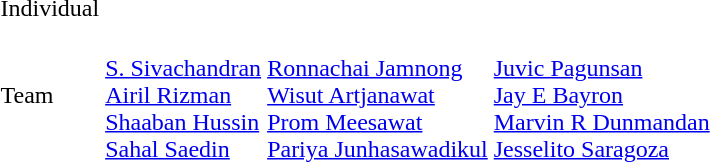<table>
<tr>
<td>Individual</td>
<td></td>
<td></td>
<td></td>
</tr>
<tr>
<td>Team</td>
<td><br><a href='#'>S. Sivachandran</a><br><a href='#'>Airil Rizman</a><br><a href='#'>Shaaban Hussin</a><br><a href='#'>Sahal Saedin</a></td>
<td><br><a href='#'>Ronnachai Jamnong</a><br><a href='#'>Wisut Artjanawat</a><br><a href='#'>Prom Meesawat</a><br><a href='#'>Pariya Junhasawadikul</a></td>
<td><br><a href='#'>Juvic Pagunsan</a><br><a href='#'>Jay E Bayron</a><br><a href='#'>Marvin R Dunmandan</a><br><a href='#'>Jesselito Saragoza</a></td>
</tr>
</table>
